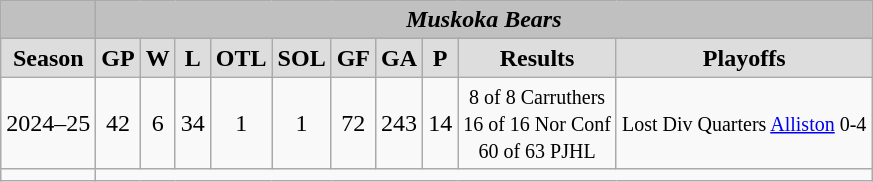<table class="wikitable" style="text-align:center">
<tr bgcolor="Silver">
<td></td>
<td colspan="11"><strong><em>Muskoka Bears</em></strong></td>
</tr>
<tr align="center"  bgcolor="#dddddd">
<td><strong>Season</strong></td>
<td><strong>GP</strong></td>
<td><strong>W</strong></td>
<td><strong>L</strong></td>
<td><strong>OTL</strong></td>
<td><strong>SOL</strong></td>
<td><strong>GF</strong></td>
<td><strong>GA</strong></td>
<td><strong>P</strong></td>
<td><strong>Results</strong></td>
<td><strong>Playoffs</strong></td>
</tr>
<tr>
<td>2024–25</td>
<td>42</td>
<td>6</td>
<td>34</td>
<td>1</td>
<td>1</td>
<td>72</td>
<td>243</td>
<td>14</td>
<td><small>8 of 8 Carruthers<br> 16 of 16 Nor Conf<br>60 of 63 PJHL</small></td>
<td><small>Lost Div Quarters <a href='#'>Alliston</a> 0-4</small></td>
</tr>
<tr>
<td></td>
</tr>
</table>
